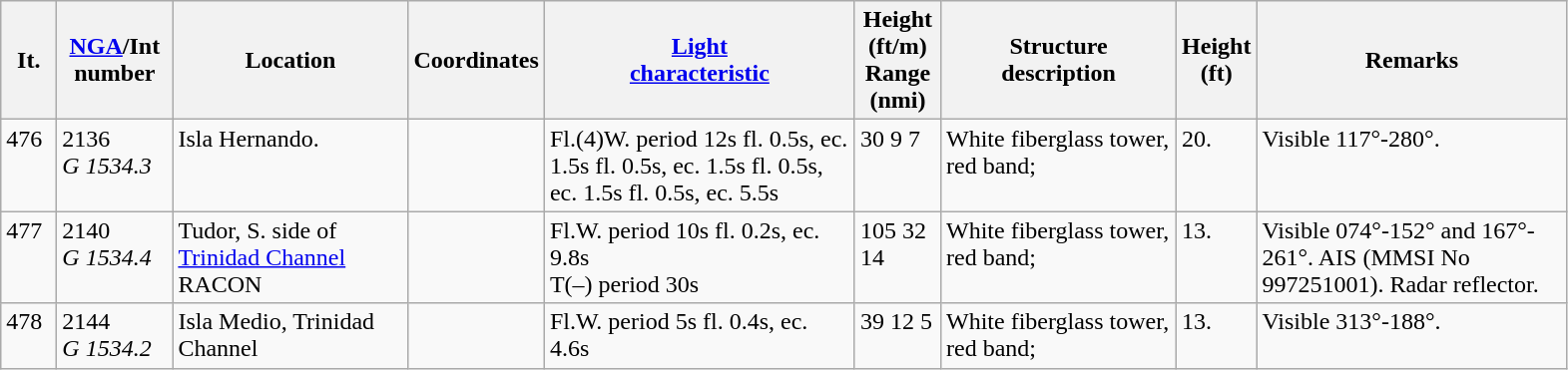<table class="wikitable">
<tr>
<th width="30">It.</th>
<th width="70"><a href='#'>NGA</a>/Int<br>number</th>
<th width="150">Location</th>
<th width="80">Coordinates</th>
<th width="200"><a href='#'>Light<br>characteristic</a></th>
<th width="50">Height (ft/m)<br>Range (nmi)</th>
<th width="150">Structure<br>description</th>
<th width="30">Height (ft)</th>
<th width="200">Remarks</th>
</tr>
<tr valign="top">
<td>476</td>
<td>2136<br><em>G 1534.3</em></td>
<td>Isla Hernando.</td>
<td></td>
<td>Fl.(4)W. period 12s fl. 0.5s, ec. 1.5s fl. 0.5s, ec. 1.5s fl. 0.5s, ec. 1.5s fl. 0.5s, ec. 5.5s</td>
<td>30 9 7</td>
<td>White fiberglass tower, red band;</td>
<td>20.</td>
<td>Visible 117°-280°.</td>
</tr>
<tr valign="top">
<td>477</td>
<td>2140<br><em>G 1534.4</em></td>
<td>Tudor, S. side of <a href='#'>Trinidad Channel</a><br> RACON</td>
<td></td>
<td>Fl.W. period 10s fl. 0.2s, ec. 9.8s <br> T(–) period 30s</td>
<td>105 32 14</td>
<td>White fiberglass tower, red band;</td>
<td>13.</td>
<td>Visible 074°-152° and 167°- 261°. AIS (MMSI No 997251001). Radar reflector.</td>
</tr>
<tr valign="top">
<td>478</td>
<td>2144<br><em>G 1534.2</em></td>
<td>Isla Medio, Trinidad Channel</td>
<td></td>
<td>Fl.W. period 5s fl. 0.4s, ec. 4.6s</td>
<td>39 12 5</td>
<td>White fiberglass tower, red band;</td>
<td>13.</td>
<td>Visible 313°-188°.</td>
</tr>
</table>
